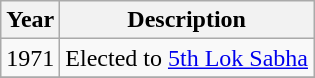<table class="wikitable">
<tr>
<th>Year</th>
<th>Description</th>
</tr>
<tr>
<td>1971</td>
<td>Elected to <a href='#'>5th Lok Sabha</a></td>
</tr>
<tr>
</tr>
</table>
